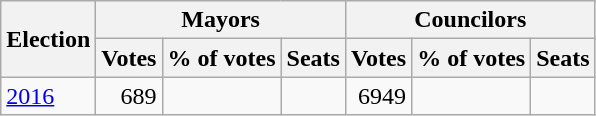<table class="wikitable">
<tr>
<th rowspan="2">Election</th>
<th colspan="3">Mayors</th>
<th colspan="3">Councilors</th>
</tr>
<tr>
<th>Votes</th>
<th>% of votes</th>
<th>Seats</th>
<th>Votes</th>
<th>% of votes</th>
<th>Seats</th>
</tr>
<tr>
<td><a href='#'>2016</a></td>
<td align="right">689</td>
<td></td>
<td></td>
<td align="right">6949</td>
<td></td>
<td></td>
</tr>
</table>
